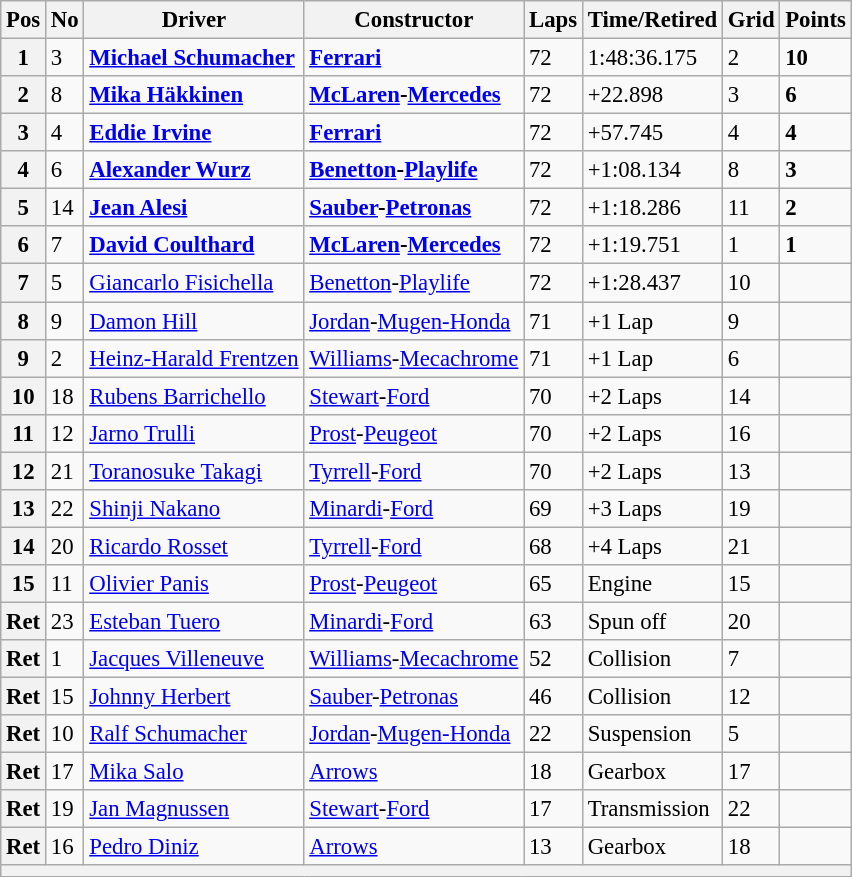<table class="wikitable" style="font-size: 95%;">
<tr>
<th>Pos</th>
<th>No</th>
<th>Driver</th>
<th>Constructor</th>
<th>Laps</th>
<th>Time/Retired</th>
<th>Grid</th>
<th>Points</th>
</tr>
<tr>
<th>1</th>
<td>3</td>
<td> <strong><a href='#'>Michael Schumacher</a></strong></td>
<td><strong><a href='#'>Ferrari</a></strong></td>
<td>72</td>
<td>1:48:36.175</td>
<td>2</td>
<td><strong>10</strong></td>
</tr>
<tr>
<th>2</th>
<td>8</td>
<td> <strong><a href='#'>Mika Häkkinen</a></strong></td>
<td><strong><a href='#'>McLaren</a>-<a href='#'>Mercedes</a></strong></td>
<td>72</td>
<td>+22.898</td>
<td>3</td>
<td><strong>6</strong></td>
</tr>
<tr>
<th>3</th>
<td>4</td>
<td> <strong><a href='#'>Eddie Irvine</a></strong></td>
<td><strong><a href='#'>Ferrari</a></strong></td>
<td>72</td>
<td>+57.745</td>
<td>4</td>
<td><strong>4</strong></td>
</tr>
<tr>
<th>4</th>
<td>6</td>
<td> <strong><a href='#'>Alexander Wurz</a></strong></td>
<td><strong><a href='#'>Benetton</a>-<a href='#'>Playlife</a></strong></td>
<td>72</td>
<td>+1:08.134</td>
<td>8</td>
<td><strong>3</strong></td>
</tr>
<tr>
<th>5</th>
<td>14</td>
<td> <strong><a href='#'>Jean Alesi</a></strong></td>
<td><strong><a href='#'>Sauber</a>-<a href='#'>Petronas</a></strong></td>
<td>72</td>
<td>+1:18.286</td>
<td>11</td>
<td><strong>2</strong></td>
</tr>
<tr>
<th>6</th>
<td>7</td>
<td> <strong><a href='#'>David Coulthard</a></strong></td>
<td><strong><a href='#'>McLaren</a>-<a href='#'>Mercedes</a></strong></td>
<td>72</td>
<td>+1:19.751</td>
<td>1</td>
<td><strong>1</strong></td>
</tr>
<tr>
<th>7</th>
<td>5</td>
<td> <a href='#'>Giancarlo Fisichella</a></td>
<td><a href='#'>Benetton</a>-<a href='#'>Playlife</a></td>
<td>72</td>
<td>+1:28.437</td>
<td>10</td>
<td> </td>
</tr>
<tr>
<th>8</th>
<td>9</td>
<td> <a href='#'>Damon Hill</a></td>
<td><a href='#'>Jordan</a>-<a href='#'>Mugen-Honda</a></td>
<td>71</td>
<td>+1 Lap</td>
<td>9</td>
<td> </td>
</tr>
<tr>
<th>9</th>
<td>2</td>
<td> <a href='#'>Heinz-Harald Frentzen</a></td>
<td><a href='#'>Williams</a>-<a href='#'>Mecachrome</a></td>
<td>71</td>
<td>+1 Lap</td>
<td>6</td>
<td> </td>
</tr>
<tr>
<th>10</th>
<td>18</td>
<td> <a href='#'>Rubens Barrichello</a></td>
<td><a href='#'>Stewart</a>-<a href='#'>Ford</a></td>
<td>70</td>
<td>+2 Laps</td>
<td>14</td>
<td> </td>
</tr>
<tr>
<th>11</th>
<td>12</td>
<td> <a href='#'>Jarno Trulli</a></td>
<td><a href='#'>Prost</a>-<a href='#'>Peugeot</a></td>
<td>70</td>
<td>+2 Laps</td>
<td>16</td>
<td> </td>
</tr>
<tr>
<th>12</th>
<td>21</td>
<td> <a href='#'>Toranosuke Takagi</a></td>
<td><a href='#'>Tyrrell</a>-<a href='#'>Ford</a></td>
<td>70</td>
<td>+2 Laps</td>
<td>13</td>
<td> </td>
</tr>
<tr>
<th>13</th>
<td>22</td>
<td> <a href='#'>Shinji Nakano</a></td>
<td><a href='#'>Minardi</a>-<a href='#'>Ford</a></td>
<td>69</td>
<td>+3 Laps</td>
<td>19</td>
<td> </td>
</tr>
<tr>
<th>14</th>
<td>20</td>
<td> <a href='#'>Ricardo Rosset</a></td>
<td><a href='#'>Tyrrell</a>-<a href='#'>Ford</a></td>
<td>68</td>
<td>+4 Laps</td>
<td>21</td>
<td> </td>
</tr>
<tr>
<th>15</th>
<td>11</td>
<td> <a href='#'>Olivier Panis</a></td>
<td><a href='#'>Prost</a>-<a href='#'>Peugeot</a></td>
<td>65</td>
<td>Engine</td>
<td>15</td>
<td> </td>
</tr>
<tr>
<th>Ret</th>
<td>23</td>
<td> <a href='#'>Esteban Tuero</a></td>
<td><a href='#'>Minardi</a>-<a href='#'>Ford</a></td>
<td>63</td>
<td>Spun off</td>
<td>20</td>
<td> </td>
</tr>
<tr>
<th>Ret</th>
<td>1</td>
<td> <a href='#'>Jacques Villeneuve</a></td>
<td><a href='#'>Williams</a>-<a href='#'>Mecachrome</a></td>
<td>52</td>
<td>Collision</td>
<td>7</td>
<td> </td>
</tr>
<tr>
<th>Ret</th>
<td>15</td>
<td> <a href='#'>Johnny Herbert</a></td>
<td><a href='#'>Sauber</a>-<a href='#'>Petronas</a></td>
<td>46</td>
<td>Collision</td>
<td>12</td>
<td> </td>
</tr>
<tr>
<th>Ret</th>
<td>10</td>
<td> <a href='#'>Ralf Schumacher</a></td>
<td><a href='#'>Jordan</a>-<a href='#'>Mugen-Honda</a></td>
<td>22</td>
<td>Suspension</td>
<td>5</td>
<td> </td>
</tr>
<tr>
<th>Ret</th>
<td>17</td>
<td> <a href='#'>Mika Salo</a></td>
<td><a href='#'>Arrows</a></td>
<td>18</td>
<td>Gearbox</td>
<td>17</td>
<td> </td>
</tr>
<tr>
<th>Ret</th>
<td>19</td>
<td> <a href='#'>Jan Magnussen</a></td>
<td><a href='#'>Stewart</a>-<a href='#'>Ford</a></td>
<td>17</td>
<td>Transmission</td>
<td>22</td>
<td> </td>
</tr>
<tr>
<th>Ret</th>
<td>16</td>
<td> <a href='#'>Pedro Diniz</a></td>
<td><a href='#'>Arrows</a></td>
<td>13</td>
<td>Gearbox</td>
<td>18</td>
<td> </td>
</tr>
<tr>
<th colspan="8"></th>
</tr>
</table>
